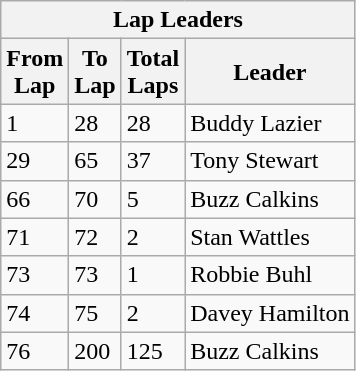<table class="wikitable">
<tr>
<th colspan=4>Lap Leaders</th>
</tr>
<tr>
<th>From<br>Lap</th>
<th>To<br>Lap</th>
<th>Total<br>Laps</th>
<th>Leader</th>
</tr>
<tr>
<td>1</td>
<td>28</td>
<td>28</td>
<td>Buddy Lazier</td>
</tr>
<tr>
<td>29</td>
<td>65</td>
<td>37</td>
<td>Tony Stewart</td>
</tr>
<tr>
<td>66</td>
<td>70</td>
<td>5</td>
<td>Buzz Calkins</td>
</tr>
<tr>
<td>71</td>
<td>72</td>
<td>2</td>
<td>Stan Wattles</td>
</tr>
<tr>
<td>73</td>
<td>73</td>
<td>1</td>
<td>Robbie Buhl</td>
</tr>
<tr>
<td>74</td>
<td>75</td>
<td>2</td>
<td>Davey Hamilton</td>
</tr>
<tr>
<td>76</td>
<td>200</td>
<td>125</td>
<td>Buzz Calkins</td>
</tr>
</table>
